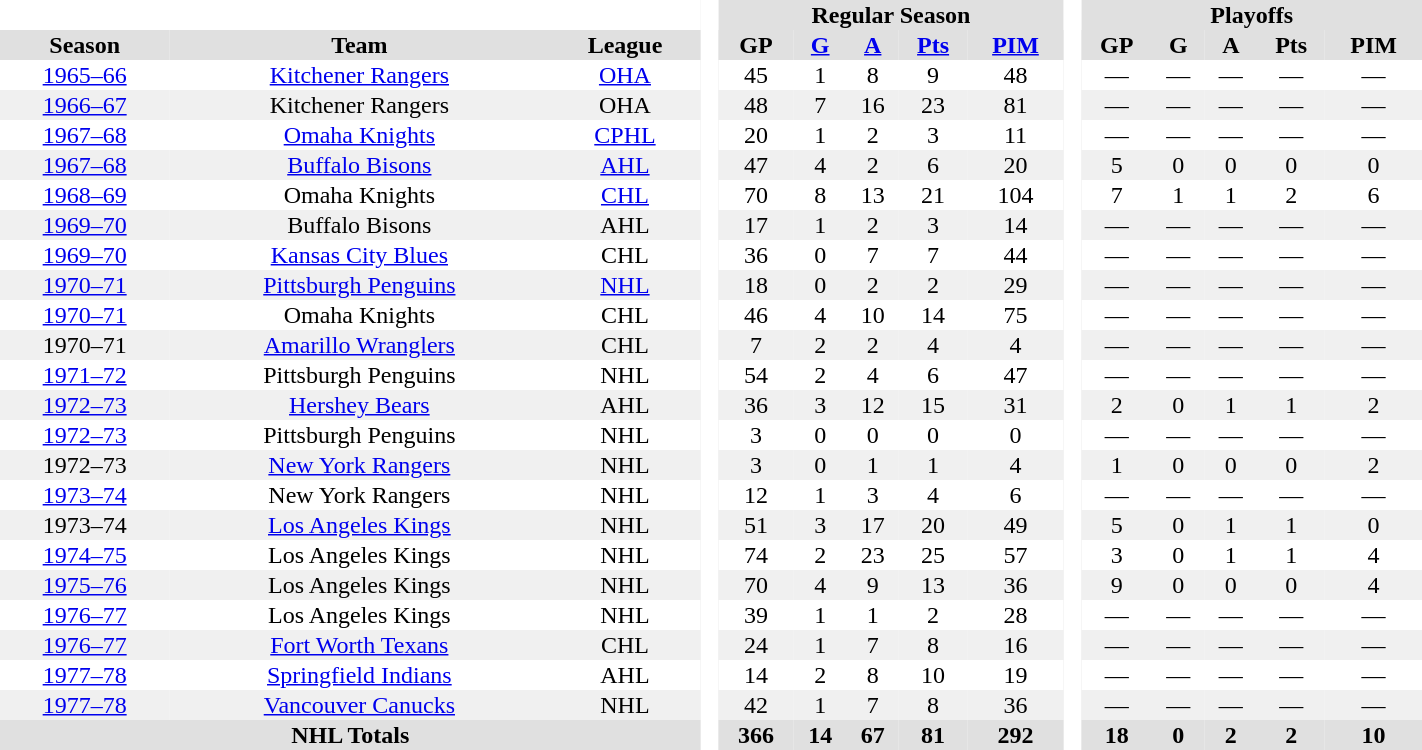<table border="0" cellpadding="1" cellspacing="0" style="text-align:center; width:75%">
<tr bgcolor="#e0e0e0">
<th colspan="3"  bgcolor="#ffffff"> </th>
<th rowspan="99" bgcolor="#ffffff"> </th>
<th colspan="5">Regular Season</th>
<th rowspan="99" bgcolor="#ffffff"> </th>
<th colspan="5">Playoffs</th>
</tr>
<tr bgcolor="#e0e0e0">
<th>Season</th>
<th>Team</th>
<th>League</th>
<th>GP</th>
<th><a href='#'>G</a></th>
<th><a href='#'>A</a></th>
<th><a href='#'>Pts</a></th>
<th><a href='#'>PIM</a></th>
<th>GP</th>
<th>G</th>
<th>A</th>
<th>Pts</th>
<th>PIM</th>
</tr>
<tr>
<td><a href='#'>1965–66</a></td>
<td><a href='#'>Kitchener Rangers</a></td>
<td><a href='#'>OHA</a></td>
<td>45</td>
<td>1</td>
<td>8</td>
<td>9</td>
<td>48</td>
<td>—</td>
<td>—</td>
<td>—</td>
<td>—</td>
<td>—</td>
</tr>
<tr bgcolor="#f0f0f0">
<td><a href='#'>1966–67</a></td>
<td>Kitchener Rangers</td>
<td>OHA</td>
<td>48</td>
<td>7</td>
<td>16</td>
<td>23</td>
<td>81</td>
<td>—</td>
<td>—</td>
<td>—</td>
<td>—</td>
<td>—</td>
</tr>
<tr>
<td><a href='#'>1967–68</a></td>
<td><a href='#'>Omaha Knights</a></td>
<td><a href='#'>CPHL</a></td>
<td>20</td>
<td>1</td>
<td>2</td>
<td>3</td>
<td>11</td>
<td>—</td>
<td>—</td>
<td>—</td>
<td>—</td>
<td>—</td>
</tr>
<tr bgcolor="#f0f0f0">
<td><a href='#'>1967–68</a></td>
<td><a href='#'>Buffalo Bisons</a></td>
<td><a href='#'>AHL</a></td>
<td>47</td>
<td>4</td>
<td>2</td>
<td>6</td>
<td>20</td>
<td>5</td>
<td>0</td>
<td>0</td>
<td>0</td>
<td>0</td>
</tr>
<tr>
<td><a href='#'>1968–69</a></td>
<td>Omaha Knights</td>
<td><a href='#'>CHL</a></td>
<td>70</td>
<td>8</td>
<td>13</td>
<td>21</td>
<td>104</td>
<td>7</td>
<td>1</td>
<td>1</td>
<td>2</td>
<td>6</td>
</tr>
<tr bgcolor="#f0f0f0">
<td><a href='#'>1969–70</a></td>
<td>Buffalo Bisons</td>
<td>AHL</td>
<td>17</td>
<td>1</td>
<td>2</td>
<td>3</td>
<td>14</td>
<td>—</td>
<td>—</td>
<td>—</td>
<td>—</td>
<td>—</td>
</tr>
<tr>
<td><a href='#'>1969–70</a></td>
<td><a href='#'>Kansas City Blues</a></td>
<td>CHL</td>
<td>36</td>
<td>0</td>
<td>7</td>
<td>7</td>
<td>44</td>
<td>—</td>
<td>—</td>
<td>—</td>
<td>—</td>
<td>—</td>
</tr>
<tr bgcolor="#f0f0f0">
<td><a href='#'>1970–71</a></td>
<td><a href='#'>Pittsburgh Penguins</a></td>
<td><a href='#'>NHL</a></td>
<td>18</td>
<td>0</td>
<td>2</td>
<td>2</td>
<td>29</td>
<td>—</td>
<td>—</td>
<td>—</td>
<td>—</td>
<td>—</td>
</tr>
<tr>
<td><a href='#'>1970–71</a></td>
<td>Omaha Knights</td>
<td>CHL</td>
<td>46</td>
<td>4</td>
<td>10</td>
<td>14</td>
<td>75</td>
<td>—</td>
<td>—</td>
<td>—</td>
<td>—</td>
<td>—</td>
</tr>
<tr bgcolor="#f0f0f0">
<td>1970–71</td>
<td><a href='#'>Amarillo Wranglers</a></td>
<td>CHL</td>
<td>7</td>
<td>2</td>
<td>2</td>
<td>4</td>
<td>4</td>
<td>—</td>
<td>—</td>
<td>—</td>
<td>—</td>
<td>—</td>
</tr>
<tr>
<td><a href='#'>1971–72</a></td>
<td>Pittsburgh Penguins</td>
<td>NHL</td>
<td>54</td>
<td>2</td>
<td>4</td>
<td>6</td>
<td>47</td>
<td>—</td>
<td>—</td>
<td>—</td>
<td>—</td>
<td>—</td>
</tr>
<tr bgcolor="#f0f0f0">
<td><a href='#'>1972–73</a></td>
<td><a href='#'>Hershey Bears</a></td>
<td>AHL</td>
<td>36</td>
<td>3</td>
<td>12</td>
<td>15</td>
<td>31</td>
<td>2</td>
<td>0</td>
<td>1</td>
<td>1</td>
<td>2</td>
</tr>
<tr>
<td><a href='#'>1972–73</a></td>
<td>Pittsburgh Penguins</td>
<td>NHL</td>
<td>3</td>
<td>0</td>
<td>0</td>
<td>0</td>
<td>0</td>
<td>—</td>
<td>—</td>
<td>—</td>
<td>—</td>
<td>—</td>
</tr>
<tr bgcolor="#f0f0f0">
<td>1972–73</td>
<td><a href='#'>New York Rangers</a></td>
<td>NHL</td>
<td>3</td>
<td>0</td>
<td>1</td>
<td>1</td>
<td>4</td>
<td>1</td>
<td>0</td>
<td>0</td>
<td>0</td>
<td>2</td>
</tr>
<tr>
<td><a href='#'>1973–74</a></td>
<td>New York Rangers</td>
<td>NHL</td>
<td>12</td>
<td>1</td>
<td>3</td>
<td>4</td>
<td>6</td>
<td>—</td>
<td>—</td>
<td>—</td>
<td>—</td>
<td>—</td>
</tr>
<tr bgcolor="#f0f0f0">
<td>1973–74</td>
<td><a href='#'>Los Angeles Kings</a></td>
<td>NHL</td>
<td>51</td>
<td>3</td>
<td>17</td>
<td>20</td>
<td>49</td>
<td>5</td>
<td>0</td>
<td>1</td>
<td>1</td>
<td>0</td>
</tr>
<tr>
<td><a href='#'>1974–75</a></td>
<td>Los Angeles Kings</td>
<td>NHL</td>
<td>74</td>
<td>2</td>
<td>23</td>
<td>25</td>
<td>57</td>
<td>3</td>
<td>0</td>
<td>1</td>
<td>1</td>
<td>4</td>
</tr>
<tr bgcolor="#f0f0f0">
<td><a href='#'>1975–76</a></td>
<td>Los Angeles Kings</td>
<td>NHL</td>
<td>70</td>
<td>4</td>
<td>9</td>
<td>13</td>
<td>36</td>
<td>9</td>
<td>0</td>
<td>0</td>
<td>0</td>
<td>4</td>
</tr>
<tr>
<td><a href='#'>1976–77</a></td>
<td>Los Angeles Kings</td>
<td>NHL</td>
<td>39</td>
<td>1</td>
<td>1</td>
<td>2</td>
<td>28</td>
<td>—</td>
<td>—</td>
<td>—</td>
<td>—</td>
<td>—</td>
</tr>
<tr bgcolor="#f0f0f0">
<td><a href='#'>1976–77</a></td>
<td><a href='#'>Fort Worth Texans</a></td>
<td>CHL</td>
<td>24</td>
<td>1</td>
<td>7</td>
<td>8</td>
<td>16</td>
<td>—</td>
<td>—</td>
<td>—</td>
<td>—</td>
<td>—</td>
</tr>
<tr>
<td><a href='#'>1977–78</a></td>
<td><a href='#'>Springfield Indians</a></td>
<td>AHL</td>
<td>14</td>
<td>2</td>
<td>8</td>
<td>10</td>
<td>19</td>
<td>—</td>
<td>—</td>
<td>—</td>
<td>—</td>
<td>—</td>
</tr>
<tr bgcolor="#f0f0f0">
<td><a href='#'>1977–78</a></td>
<td><a href='#'>Vancouver Canucks</a></td>
<td>NHL</td>
<td>42</td>
<td>1</td>
<td>7</td>
<td>8</td>
<td>36</td>
<td>—</td>
<td>—</td>
<td>—</td>
<td>—</td>
<td>—</td>
</tr>
<tr bgcolor="#e0e0e0">
<th colspan="3">NHL Totals</th>
<th>366</th>
<th>14</th>
<th>67</th>
<th>81</th>
<th>292</th>
<th>18</th>
<th>0</th>
<th>2</th>
<th>2</th>
<th>10</th>
</tr>
</table>
